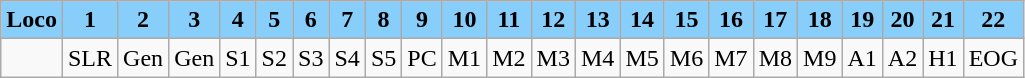<table class="wikitable plainrowheaders unsortable" style="text-align:center">
<tr>
<th scope="col" rowspan="1" style="background:lightskyblue;">Loco</th>
<th scope="col" rowspan="1" style="background:lightskyblue;">1</th>
<th scope="col" rowspan="1" style="background:lightskyblue;">2</th>
<th scope="col" rowspan="1" style="background:lightskyblue;">3</th>
<th scope="col" rowspan="1" style="background:lightskyblue;">4</th>
<th scope="col" rowspan="1" style="background:lightskyblue;">5</th>
<th scope="col" rowspan="1" style="background:lightskyblue;">6</th>
<th scope="col" rowspan="1" style="background:lightskyblue;">7</th>
<th scope="col" rowspan="1" style="background:lightskyblue;">8</th>
<th scope="col" rowspan="1" style="background:lightskyblue;">9</th>
<th scope="col" rowspan="1" style="background:lightskyblue;">10</th>
<th scope="col" rowspan="1" style="background:lightskyblue;">11</th>
<th scope="col" rowspan="1" style="background:lightskyblue;">12</th>
<th scope="col" rowspan="1" style="background:lightskyblue;">13</th>
<th scope="col" rowspan="1" style="background:lightskyblue;">14</th>
<th scope="col" rowspan="1" style="background:lightskyblue;">15</th>
<th scope="col" rowspan="1" style="background:lightskyblue;">16</th>
<th scope="col" rowspan="1" style="background:lightskyblue;">17</th>
<th scope="col" rowspan="1" style="background:lightskyblue;">18</th>
<th scope="col" rowspan="1" style="background:lightskyblue;">19</th>
<th scope="col" rowspan="1" style="background:lightskyblue;">20</th>
<th scope="col" rowspan="1" style="background:lightskyblue;">21</th>
<th scope="col" rowspan="1" style="background:lightskyblue;">22</th>
</tr>
<tr>
<td></td>
<td>SLR</td>
<td>Gen</td>
<td>Gen</td>
<td>S1</td>
<td>S2</td>
<td>S3</td>
<td>S4</td>
<td>S5</td>
<td>PC</td>
<td>M1</td>
<td>M2</td>
<td>M3</td>
<td>M4</td>
<td>M5</td>
<td>M6</td>
<td>M7</td>
<td>M8</td>
<td>M9</td>
<td>A1</td>
<td>A2</td>
<td>H1</td>
<td>EOG</td>
</tr>
</table>
